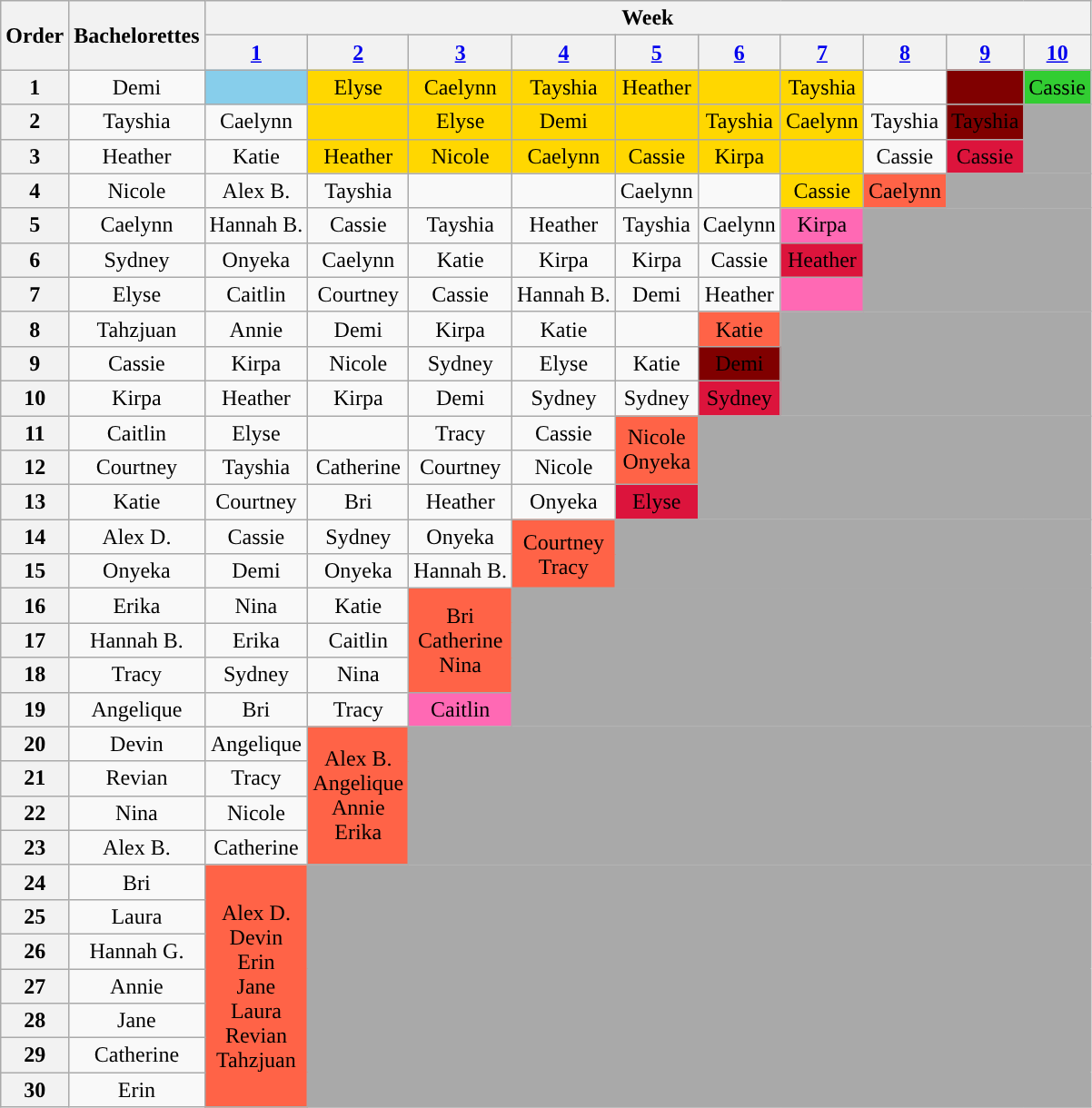<table class="wikitable" style="text-align:center">
<tr>
<th rowspan=2>Order</th>
<th rowspan="2">Bachelorettes</th>
<th colspan="10”">Week</th>
</tr>
<tr>
<th><a href='#'>1</a></th>
<th><a href='#'>2</a></th>
<th><a href='#'>3</a></th>
<th><a href='#'>4</a></th>
<th><a href='#'>5</a></th>
<th><a href='#'>6</a></th>
<th><a href='#'>7</a></th>
<th><a href='#'>8</a></th>
<th><a href='#'>9</a></th>
<th><a href='#'>10</a></th>
</tr>
<tr>
<th>1</th>
<td>Demi</td>
<td style="background:skyblue"></td>
<td style="background:gold">Elyse</td>
<td style="background:gold">Caelynn</td>
<td style="background:gold">Tayshia</td>
<td style="background:gold">Heather</td>
<td style="background:gold"></td>
<td style="background:gold">Tayshia</td>
<td></td>
<td bgcolor="maroon"><span></span></td>
<td style="background:limegreen">Cassie</td>
</tr>
<tr>
<th>2</th>
<td>Tayshia</td>
<td>Caelynn</td>
<td style="background:gold"></td>
<td style="background:gold">Elyse</td>
<td style="background:gold">Demi</td>
<td style="background:gold"></td>
<td style="background:gold">Tayshia</td>
<td style="background:gold">Caelynn</td>
<td>Tayshia</td>
<td bgcolor="maroon"><span>Tayshia</span></td>
<td rowspan="2" style="background:darkgray"></td>
</tr>
<tr>
<th>3</th>
<td>Heather</td>
<td>Katie</td>
<td style="background:gold">Heather</td>
<td style="background:gold">Nicole</td>
<td style="background:gold">Caelynn</td>
<td style="background:gold">Cassie</td>
<td style="background:gold">Kirpa</td>
<td style="background:gold"></td>
<td>Cassie</td>
<td style="background:crimson"><span>Cassie</span></td>
</tr>
<tr>
<th>4</th>
<td>Nicole</td>
<td>Alex B.</td>
<td>Tayshia</td>
<td></td>
<td></td>
<td>Caelynn</td>
<td></td>
<td style="background:gold">Cassie</td>
<td style="background:tomato">Caelynn</td>
<td style="background:darkgray" colspan="2"></td>
</tr>
<tr>
<th>5</th>
<td>Caelynn</td>
<td>Hannah B.</td>
<td>Cassie</td>
<td>Tayshia</td>
<td>Heather</td>
<td>Tayshia</td>
<td>Caelynn</td>
<td style="background:hotpink">Kirpa</td>
<td rowspan="3" style="background:darkgray;" colspan="3"></td>
</tr>
<tr>
<th>6</th>
<td>Sydney</td>
<td>Onyeka</td>
<td>Caelynn</td>
<td>Katie</td>
<td>Kirpa</td>
<td>Kirpa</td>
<td>Cassie</td>
<td style="background:crimson"><span>Heather</span></td>
</tr>
<tr>
<th>7</th>
<td>Elyse</td>
<td>Caitlin</td>
<td>Courtney</td>
<td>Cassie</td>
<td>Hannah B.</td>
<td>Demi</td>
<td>Heather</td>
<td style="background:hotpink"></td>
</tr>
<tr>
<th>8</th>
<td>Tahzjuan</td>
<td>Annie</td>
<td>Demi</td>
<td>Kirpa</td>
<td>Katie</td>
<td></td>
<td style="background:tomato">Katie</td>
<td rowspan="3" style="background:darkgray" colspan="4"></td>
</tr>
<tr>
<th>9</th>
<td>Cassie</td>
<td>Kirpa</td>
<td>Nicole</td>
<td>Sydney</td>
<td>Elyse</td>
<td>Katie</td>
<td bgcolor="maroon"><span>Demi</span></td>
</tr>
<tr>
<th>10</th>
<td>Kirpa</td>
<td>Heather</td>
<td>Kirpa</td>
<td>Demi</td>
<td>Sydney</td>
<td>Sydney</td>
<td style="background:crimson"><span>Sydney</span></td>
</tr>
<tr>
<th>11</th>
<td>Caitlin</td>
<td>Elyse</td>
<td></td>
<td>Tracy</td>
<td>Cassie</td>
<td rowspan="2" style="background:tomato">Nicole<br>Onyeka</td>
<td rowspan="3" colspan="5" style="background:darkgray"></td>
</tr>
<tr>
<th>12</th>
<td>Courtney</td>
<td>Tayshia</td>
<td>Catherine</td>
<td>Courtney</td>
<td>Nicole</td>
</tr>
<tr>
<th>13</th>
<td>Katie</td>
<td>Courtney</td>
<td>Bri</td>
<td>Heather</td>
<td>Onyeka</td>
<td style="background:crimson"><span>Elyse</span></td>
</tr>
<tr>
<th>14</th>
<td>Alex D.</td>
<td>Cassie</td>
<td>Sydney</td>
<td>Onyeka</td>
<td rowspan="2" style="background:tomato">Courtney<br>Tracy</td>
<td rowspan="2" colspan="6" style="background:darkgray"></td>
</tr>
<tr>
<th>15</th>
<td>Onyeka</td>
<td>Demi</td>
<td>Onyeka</td>
<td>Hannah B.</td>
</tr>
<tr>
<th>16</th>
<td>Erika</td>
<td>Nina</td>
<td>Katie</td>
<td rowspan="3" style="background:tomato">Bri<br>Catherine<br>Nina</td>
<td rowspan="4"colspan="7" style="background:darkgray"></td>
</tr>
<tr>
<th>17</th>
<td>Hannah B.</td>
<td>Erika</td>
<td>Caitlin</td>
</tr>
<tr>
<th>18</th>
<td>Tracy</td>
<td>Sydney</td>
<td>Nina</td>
</tr>
<tr>
<th>19</th>
<td>Angelique</td>
<td>Bri</td>
<td>Tracy</td>
<td style="background:hotpink">Caitlin</td>
</tr>
<tr>
<th>20</th>
<td>Devin</td>
<td>Angelique</td>
<td rowspan="4" style="background:tomato">Alex B.<br>Angelique<br>Annie<br>Erika</td>
<td rowspan="4" colspan="8"style="background:darkgray"></td>
</tr>
<tr>
<th>21</th>
<td>Revian</td>
<td>Tracy</td>
</tr>
<tr>
<th>22</th>
<td>Nina</td>
<td>Nicole</td>
</tr>
<tr>
<th>23</th>
<td>Alex B.</td>
<td>Catherine</td>
</tr>
<tr>
<th>24</th>
<td>Bri</td>
<td rowspan="7" style="background:tomato">Alex D.<br>Devin<br>Erin<br>Jane<br>Laura<br>Revian<br>Tahzjuan</td>
<td rowspan="7" colspan="9" style="background:darkgray"></td>
</tr>
<tr>
<th>25</th>
<td>Laura</td>
</tr>
<tr>
<th>26</th>
<td>Hannah G.</td>
</tr>
<tr>
<th>27</th>
<td>Annie</td>
</tr>
<tr>
<th>28</th>
<td>Jane</td>
</tr>
<tr>
<th>29</th>
<td>Catherine</td>
</tr>
<tr>
<th>30</th>
<td>Erin</td>
</tr>
</table>
